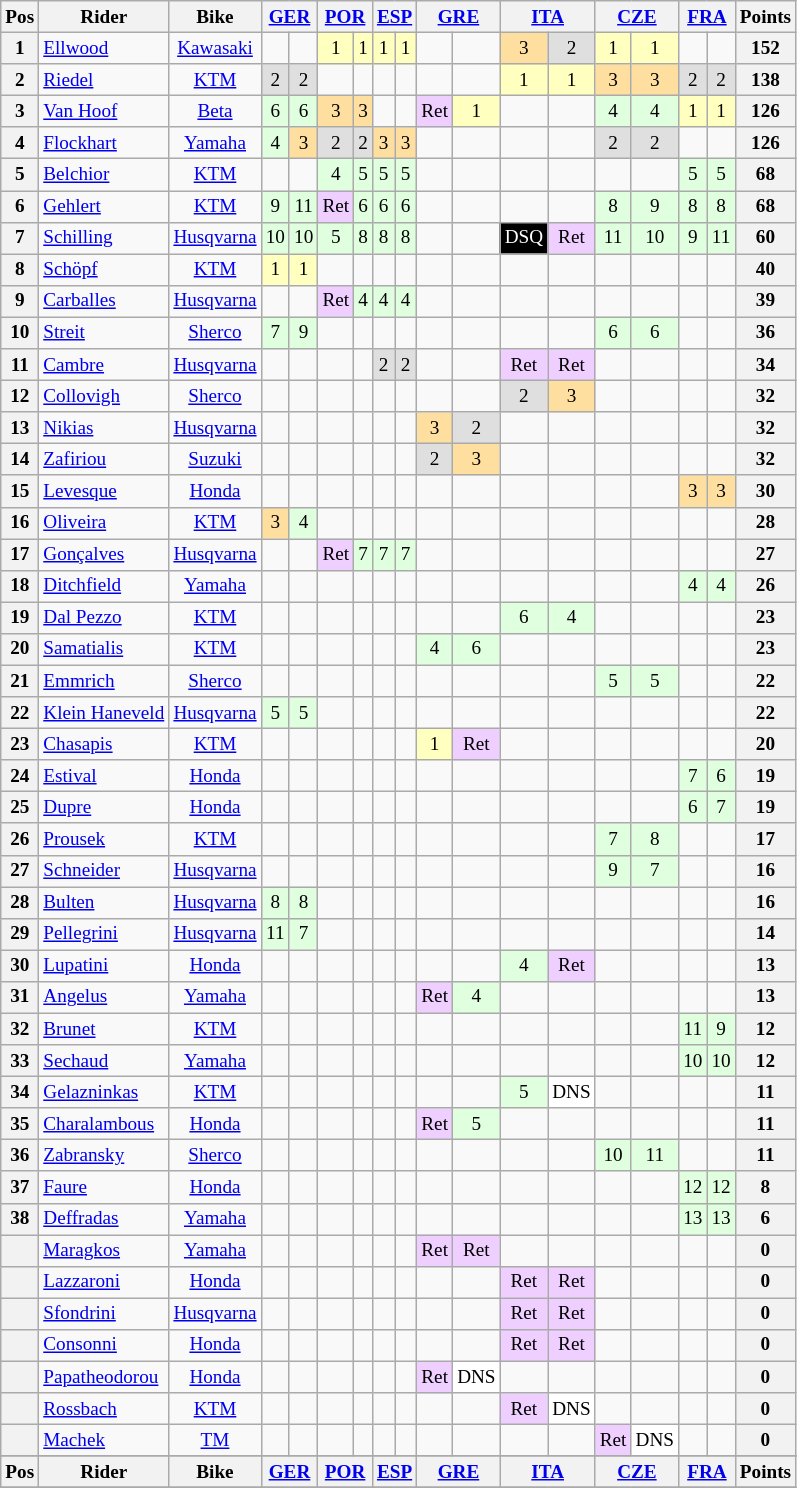<table class="wikitable" style="font-size: 80%; text-align:center">
<tr valign="top">
<th valign="middle">Pos</th>
<th valign="middle">Rider</th>
<th valign="middle">Bike</th>
<th colspan=2><a href='#'>GER</a><br></th>
<th colspan=2><a href='#'>POR</a><br></th>
<th colspan=2><a href='#'>ESP</a><br></th>
<th colspan=2><a href='#'>GRE</a><br></th>
<th colspan=2><a href='#'>ITA</a><br></th>
<th colspan=2><a href='#'>CZE</a><br></th>
<th colspan=2><a href='#'>FRA</a><br></th>
<th valign="middle">Points</th>
</tr>
<tr>
<th>1</th>
<td align=left> <a href='#'>Ellwood</a></td>
<td><a href='#'>Kawasaki</a></td>
<td></td>
<td></td>
<td style="background:#ffffbf;">1</td>
<td style="background:#ffffbf;">1</td>
<td style="background:#ffffbf;">1</td>
<td style="background:#ffffbf;">1</td>
<td></td>
<td></td>
<td style="background:#ffdf9f;">3</td>
<td style="background:#dfdfdf;">2</td>
<td style="background:#ffffbf;">1</td>
<td style="background:#ffffbf;">1</td>
<td></td>
<td></td>
<th>152</th>
</tr>
<tr>
<th>2</th>
<td align=left> <a href='#'>Riedel</a></td>
<td><a href='#'>KTM</a></td>
<td style="background:#dfdfdf;">2</td>
<td style="background:#dfdfdf;">2</td>
<td></td>
<td></td>
<td></td>
<td></td>
<td></td>
<td></td>
<td style="background:#ffffbf;">1</td>
<td style="background:#ffffbf;">1</td>
<td style="background:#ffdf9f;">3</td>
<td style="background:#ffdf9f;">3</td>
<td style="background:#dfdfdf;">2</td>
<td style="background:#dfdfdf;">2</td>
<th>138</th>
</tr>
<tr>
<th>3</th>
<td align=left> <a href='#'>Van Hoof</a></td>
<td><a href='#'>Beta</a></td>
<td style="background:#dfffdf;">6</td>
<td style="background:#dfffdf;">6</td>
<td style="background:#ffdf9f;">3</td>
<td style="background:#ffdf9f;">3</td>
<td></td>
<td></td>
<td style="background:#efcfff;">Ret</td>
<td style="background:#ffffbf;">1</td>
<td></td>
<td></td>
<td style="background:#dfffdf;">4</td>
<td style="background:#dfffdf;">4</td>
<td style="background:#ffffbf;">1</td>
<td style="background:#ffffbf;">1</td>
<th>126</th>
</tr>
<tr>
<th>4</th>
<td align=left> <a href='#'>Flockhart</a></td>
<td><a href='#'>Yamaha</a></td>
<td style="background:#dfffdf;">4</td>
<td style="background:#ffdf9f;">3</td>
<td style="background:#dfdfdf;">2</td>
<td style="background:#dfdfdf;">2</td>
<td style="background:#ffdf9f;">3</td>
<td style="background:#ffdf9f;">3</td>
<td></td>
<td></td>
<td></td>
<td></td>
<td style="background:#dfdfdf;">2</td>
<td style="background:#dfdfdf;">2</td>
<td></td>
<td></td>
<th>126</th>
</tr>
<tr>
<th>5</th>
<td align=left> <a href='#'>Belchior</a></td>
<td><a href='#'>KTM</a></td>
<td></td>
<td></td>
<td style="background:#dfffdf;">4</td>
<td style="background:#dfffdf;">5</td>
<td style="background:#dfffdf;">5</td>
<td style="background:#dfffdf;">5</td>
<td></td>
<td></td>
<td></td>
<td></td>
<td></td>
<td></td>
<td style="background:#dfffdf;">5</td>
<td style="background:#dfffdf;">5</td>
<th>68</th>
</tr>
<tr>
<th>6</th>
<td align=left> <a href='#'>Gehlert</a></td>
<td><a href='#'>KTM</a></td>
<td style="background:#dfffdf;">9</td>
<td style="background:#dfffdf;">11</td>
<td style="background:#efcfff;">Ret</td>
<td style="background:#dfffdf;">6</td>
<td style="background:#dfffdf;">6</td>
<td style="background:#dfffdf;">6</td>
<td></td>
<td></td>
<td></td>
<td></td>
<td style="background:#dfffdf;">8</td>
<td style="background:#dfffdf;">9</td>
<td style="background:#dfffdf;">8</td>
<td style="background:#dfffdf;">8</td>
<th>68</th>
</tr>
<tr>
<th>7</th>
<td align=left> <a href='#'>Schilling</a></td>
<td><a href='#'>Husqvarna</a></td>
<td style="background:#dfffdf;">10</td>
<td style="background:#dfffdf;">10</td>
<td style="background:#dfffdf;">5</td>
<td style="background:#dfffdf;">8</td>
<td style="background:#dfffdf;">8</td>
<td style="background:#dfffdf;">8</td>
<td></td>
<td></td>
<td style="background-color:#000000;color:white">DSQ</td>
<td style="background:#efcfff;">Ret</td>
<td style="background:#dfffdf;">11</td>
<td style="background:#dfffdf;">10</td>
<td style="background:#dfffdf;">9</td>
<td style="background:#dfffdf;">11</td>
<th>60</th>
</tr>
<tr>
<th>8</th>
<td align=left> <a href='#'>Schöpf</a></td>
<td><a href='#'>KTM</a></td>
<td style="background:#ffffbf;">1</td>
<td style="background:#ffffbf;">1</td>
<td></td>
<td></td>
<td></td>
<td></td>
<td></td>
<td></td>
<td></td>
<td></td>
<td></td>
<td></td>
<td></td>
<td></td>
<th>40</th>
</tr>
<tr>
<th>9</th>
<td align=left> <a href='#'>Carballes</a></td>
<td><a href='#'>Husqvarna</a></td>
<td></td>
<td></td>
<td style="background:#efcfff;">Ret</td>
<td style="background:#dfffdf;">4</td>
<td style="background:#dfffdf;">4</td>
<td style="background:#dfffdf;">4</td>
<td></td>
<td></td>
<td></td>
<td></td>
<td></td>
<td></td>
<td></td>
<td></td>
<th>39</th>
</tr>
<tr>
<th>10</th>
<td align=left> <a href='#'>Streit</a></td>
<td><a href='#'>Sherco</a></td>
<td style="background:#dfffdf;">7</td>
<td style="background:#dfffdf;">9</td>
<td></td>
<td></td>
<td></td>
<td></td>
<td></td>
<td></td>
<td></td>
<td></td>
<td style="background:#dfffdf;">6</td>
<td style="background:#dfffdf;">6</td>
<td></td>
<td></td>
<th>36</th>
</tr>
<tr>
<th>11</th>
<td align=left> <a href='#'>Cambre</a></td>
<td><a href='#'>Husqvarna</a></td>
<td></td>
<td></td>
<td></td>
<td></td>
<td style="background:#dfdfdf;">2</td>
<td style="background:#dfdfdf;">2</td>
<td></td>
<td></td>
<td style="background:#efcfff;">Ret</td>
<td style="background:#efcfff;">Ret</td>
<td></td>
<td></td>
<td></td>
<td></td>
<th>34</th>
</tr>
<tr>
<th>12</th>
<td align=left> <a href='#'>Collovigh</a></td>
<td><a href='#'>Sherco</a></td>
<td></td>
<td></td>
<td></td>
<td></td>
<td></td>
<td></td>
<td></td>
<td></td>
<td style="background:#dfdfdf;">2</td>
<td style="background:#ffdf9f;">3</td>
<td></td>
<td></td>
<td></td>
<td></td>
<th>32</th>
</tr>
<tr>
<th>13</th>
<td align=left> <a href='#'>Nikias</a></td>
<td><a href='#'>Husqvarna</a></td>
<td></td>
<td></td>
<td></td>
<td></td>
<td></td>
<td></td>
<td style="background:#ffdf9f;">3</td>
<td style="background:#dfdfdf;">2</td>
<td></td>
<td></td>
<td></td>
<td></td>
<td></td>
<td></td>
<th>32</th>
</tr>
<tr>
<th>14</th>
<td align=left> <a href='#'>Zafiriou</a></td>
<td><a href='#'>Suzuki</a></td>
<td></td>
<td></td>
<td></td>
<td></td>
<td></td>
<td></td>
<td style="background:#dfdfdf;">2</td>
<td style="background:#ffdf9f;">3</td>
<td></td>
<td></td>
<td></td>
<td></td>
<td></td>
<td></td>
<th>32</th>
</tr>
<tr>
<th>15</th>
<td align=left> <a href='#'>Levesque</a></td>
<td><a href='#'>Honda</a></td>
<td></td>
<td></td>
<td></td>
<td></td>
<td></td>
<td></td>
<td></td>
<td></td>
<td></td>
<td></td>
<td></td>
<td></td>
<td style="background:#ffdf9f;">3</td>
<td style="background:#ffdf9f;">3</td>
<th>30</th>
</tr>
<tr>
<th>16</th>
<td align=left> <a href='#'>Oliveira</a></td>
<td><a href='#'>KTM</a></td>
<td style="background:#ffdf9f;">3</td>
<td style="background:#dfffdf;">4</td>
<td></td>
<td></td>
<td></td>
<td></td>
<td></td>
<td></td>
<td></td>
<td></td>
<td></td>
<td></td>
<td></td>
<td></td>
<th>28</th>
</tr>
<tr>
<th>17</th>
<td align=left> <a href='#'>Gonçalves</a></td>
<td><a href='#'>Husqvarna</a></td>
<td></td>
<td></td>
<td style="background:#efcfff;">Ret</td>
<td style="background:#dfffdf;">7</td>
<td style="background:#dfffdf;">7</td>
<td style="background:#dfffdf;">7</td>
<td></td>
<td></td>
<td></td>
<td></td>
<td></td>
<td></td>
<td></td>
<td></td>
<th>27</th>
</tr>
<tr>
<th>18</th>
<td align=left> <a href='#'>Ditchfield</a></td>
<td><a href='#'>Yamaha</a></td>
<td></td>
<td></td>
<td></td>
<td></td>
<td></td>
<td></td>
<td></td>
<td></td>
<td></td>
<td></td>
<td></td>
<td></td>
<td style="background:#dfffdf;">4</td>
<td style="background:#dfffdf;">4</td>
<th>26</th>
</tr>
<tr>
<th>19</th>
<td align=left> <a href='#'>Dal Pezzo</a></td>
<td><a href='#'>KTM</a></td>
<td></td>
<td></td>
<td></td>
<td></td>
<td></td>
<td></td>
<td></td>
<td></td>
<td style="background:#dfffdf;">6</td>
<td style="background:#dfffdf;">4</td>
<td></td>
<td></td>
<td></td>
<td></td>
<th>23</th>
</tr>
<tr>
<th>20</th>
<td align=left> <a href='#'>Samatialis</a></td>
<td><a href='#'>KTM</a></td>
<td></td>
<td></td>
<td></td>
<td></td>
<td></td>
<td></td>
<td style="background:#dfffdf;">4</td>
<td style="background:#dfffdf;">6</td>
<td></td>
<td></td>
<td></td>
<td></td>
<td></td>
<td></td>
<th>23</th>
</tr>
<tr>
<th>21</th>
<td align=left> <a href='#'>Emmrich</a></td>
<td><a href='#'>Sherco</a></td>
<td></td>
<td></td>
<td></td>
<td></td>
<td></td>
<td></td>
<td></td>
<td></td>
<td></td>
<td></td>
<td style="background:#dfffdf;">5</td>
<td style="background:#dfffdf;">5</td>
<td></td>
<td></td>
<th>22</th>
</tr>
<tr>
<th>22</th>
<td align=left> <a href='#'>Klein Haneveld</a></td>
<td><a href='#'>Husqvarna</a></td>
<td style="background:#dfffdf;">5</td>
<td style="background:#dfffdf;">5</td>
<td></td>
<td></td>
<td></td>
<td></td>
<td></td>
<td></td>
<td></td>
<td></td>
<td></td>
<td></td>
<td></td>
<td></td>
<th>22</th>
</tr>
<tr>
<th>23</th>
<td align=left> <a href='#'>Chasapis</a></td>
<td><a href='#'>KTM</a></td>
<td></td>
<td></td>
<td></td>
<td></td>
<td></td>
<td></td>
<td style="background:#ffffbf;">1</td>
<td style="background:#efcfff;">Ret</td>
<td></td>
<td></td>
<td></td>
<td></td>
<td></td>
<td></td>
<th>20</th>
</tr>
<tr>
<th>24</th>
<td align=left> <a href='#'>Estival</a></td>
<td><a href='#'>Honda</a></td>
<td></td>
<td></td>
<td></td>
<td></td>
<td></td>
<td></td>
<td></td>
<td></td>
<td></td>
<td></td>
<td></td>
<td></td>
<td style="background:#dfffdf;">7</td>
<td style="background:#dfffdf;">6</td>
<th>19</th>
</tr>
<tr>
<th>25</th>
<td align=left> <a href='#'>Dupre</a></td>
<td><a href='#'>Honda</a></td>
<td></td>
<td></td>
<td></td>
<td></td>
<td></td>
<td></td>
<td></td>
<td></td>
<td></td>
<td></td>
<td></td>
<td></td>
<td style="background:#dfffdf;">6</td>
<td style="background:#dfffdf;">7</td>
<th>19</th>
</tr>
<tr>
<th>26</th>
<td align=left> <a href='#'>Prousek</a></td>
<td><a href='#'>KTM</a></td>
<td></td>
<td></td>
<td></td>
<td></td>
<td></td>
<td></td>
<td></td>
<td></td>
<td></td>
<td></td>
<td style="background:#dfffdf;">7</td>
<td style="background:#dfffdf;">8</td>
<td></td>
<td></td>
<th>17</th>
</tr>
<tr>
<th>27</th>
<td align=left> <a href='#'>Schneider</a></td>
<td><a href='#'>Husqvarna</a></td>
<td></td>
<td></td>
<td></td>
<td></td>
<td></td>
<td></td>
<td></td>
<td></td>
<td></td>
<td></td>
<td style="background:#dfffdf;">9</td>
<td style="background:#dfffdf;">7</td>
<td></td>
<td></td>
<th>16</th>
</tr>
<tr>
<th>28</th>
<td align=left> <a href='#'>Bulten</a></td>
<td><a href='#'>Husqvarna</a></td>
<td style="background:#dfffdf;">8</td>
<td style="background:#dfffdf;">8</td>
<td></td>
<td></td>
<td></td>
<td></td>
<td></td>
<td></td>
<td></td>
<td></td>
<td></td>
<td></td>
<td></td>
<td></td>
<th>16</th>
</tr>
<tr>
<th>29</th>
<td align=left> <a href='#'>Pellegrini</a></td>
<td><a href='#'>Husqvarna</a></td>
<td style="background:#dfffdf;">11</td>
<td style="background:#dfffdf;">7</td>
<td></td>
<td></td>
<td></td>
<td></td>
<td></td>
<td></td>
<td></td>
<td></td>
<td></td>
<td></td>
<td></td>
<td></td>
<th>14</th>
</tr>
<tr>
<th>30</th>
<td align=left> <a href='#'>Lupatini</a></td>
<td><a href='#'>Honda</a></td>
<td></td>
<td></td>
<td></td>
<td></td>
<td></td>
<td></td>
<td></td>
<td></td>
<td style="background:#dfffdf;">4</td>
<td style="background:#efcfff;">Ret</td>
<td></td>
<td></td>
<td></td>
<td></td>
<th>13</th>
</tr>
<tr>
<th>31</th>
<td align=left> <a href='#'>Angelus</a></td>
<td><a href='#'>Yamaha</a></td>
<td></td>
<td></td>
<td></td>
<td></td>
<td></td>
<td></td>
<td style="background:#efcfff;">Ret</td>
<td style="background:#dfffdf;">4</td>
<td></td>
<td></td>
<td></td>
<td></td>
<td></td>
<td></td>
<th>13</th>
</tr>
<tr>
<th>32</th>
<td align=left> <a href='#'>Brunet</a></td>
<td><a href='#'>KTM</a></td>
<td></td>
<td></td>
<td></td>
<td></td>
<td></td>
<td></td>
<td></td>
<td></td>
<td></td>
<td></td>
<td></td>
<td></td>
<td style="background:#dfffdf;">11</td>
<td style="background:#dfffdf;">9</td>
<th>12</th>
</tr>
<tr>
<th>33</th>
<td align=left> <a href='#'>Sechaud</a></td>
<td><a href='#'>Yamaha</a></td>
<td></td>
<td></td>
<td></td>
<td></td>
<td></td>
<td></td>
<td></td>
<td></td>
<td></td>
<td></td>
<td></td>
<td></td>
<td style="background:#dfffdf;">10</td>
<td style="background:#dfffdf;">10</td>
<th>12</th>
</tr>
<tr>
<th>34</th>
<td align=left> <a href='#'>Gelazninkas</a></td>
<td><a href='#'>KTM</a></td>
<td></td>
<td></td>
<td></td>
<td></td>
<td></td>
<td></td>
<td></td>
<td></td>
<td style="background:#dfffdf;">5</td>
<td style="background:#ffffff;">DNS</td>
<td></td>
<td></td>
<td></td>
<td></td>
<th>11</th>
</tr>
<tr>
<th>35</th>
<td align=left> <a href='#'>Charalambous</a></td>
<td><a href='#'>Honda</a></td>
<td></td>
<td></td>
<td></td>
<td></td>
<td></td>
<td></td>
<td style="background:#efcfff;">Ret</td>
<td style="background:#dfffdf;">5</td>
<td></td>
<td></td>
<td></td>
<td></td>
<td></td>
<td></td>
<th>11</th>
</tr>
<tr>
<th>36</th>
<td align=left> <a href='#'>Zabransky</a></td>
<td><a href='#'>Sherco</a></td>
<td></td>
<td></td>
<td></td>
<td></td>
<td></td>
<td></td>
<td></td>
<td></td>
<td></td>
<td></td>
<td style="background:#dfffdf;">10</td>
<td style="background:#dfffdf;">11</td>
<td></td>
<td></td>
<th>11</th>
</tr>
<tr>
<th>37</th>
<td align=left> <a href='#'>Faure</a></td>
<td><a href='#'>Honda</a></td>
<td></td>
<td></td>
<td></td>
<td></td>
<td></td>
<td></td>
<td></td>
<td></td>
<td></td>
<td></td>
<td></td>
<td></td>
<td style="background:#dfffdf;">12</td>
<td style="background:#dfffdf;">12</td>
<th>8</th>
</tr>
<tr>
<th>38</th>
<td align=left> <a href='#'>Deffradas</a></td>
<td><a href='#'>Yamaha</a></td>
<td></td>
<td></td>
<td></td>
<td></td>
<td></td>
<td></td>
<td></td>
<td></td>
<td></td>
<td></td>
<td></td>
<td></td>
<td style="background:#dfffdf;">13</td>
<td style="background:#dfffdf;">13</td>
<th>6</th>
</tr>
<tr>
<th></th>
<td align=left> <a href='#'>Maragkos</a></td>
<td><a href='#'>Yamaha</a></td>
<td></td>
<td></td>
<td></td>
<td></td>
<td></td>
<td></td>
<td style="background:#efcfff;">Ret</td>
<td style="background:#efcfff;">Ret</td>
<td></td>
<td></td>
<td></td>
<td></td>
<td></td>
<td></td>
<th>0</th>
</tr>
<tr>
<th></th>
<td align=left> <a href='#'>Lazzaroni</a></td>
<td><a href='#'>Honda</a></td>
<td></td>
<td></td>
<td></td>
<td></td>
<td></td>
<td></td>
<td></td>
<td></td>
<td style="background:#efcfff;">Ret</td>
<td style="background:#efcfff;">Ret</td>
<td></td>
<td></td>
<td></td>
<td></td>
<th>0</th>
</tr>
<tr>
<th></th>
<td align=left> <a href='#'>Sfondrini</a></td>
<td><a href='#'>Husqvarna</a></td>
<td></td>
<td></td>
<td></td>
<td></td>
<td></td>
<td></td>
<td></td>
<td></td>
<td style="background:#efcfff;">Ret</td>
<td style="background:#efcfff;">Ret</td>
<td></td>
<td></td>
<td></td>
<td></td>
<th>0</th>
</tr>
<tr>
<th></th>
<td align=left> <a href='#'>Consonni</a></td>
<td><a href='#'>Honda</a></td>
<td></td>
<td></td>
<td></td>
<td></td>
<td></td>
<td></td>
<td></td>
<td></td>
<td style="background:#efcfff;">Ret</td>
<td style="background:#efcfff;">Ret</td>
<td></td>
<td></td>
<td></td>
<td></td>
<th>0</th>
</tr>
<tr>
<th></th>
<td align=left> <a href='#'>Papatheodorou</a></td>
<td><a href='#'>Honda</a></td>
<td></td>
<td></td>
<td></td>
<td></td>
<td></td>
<td></td>
<td style="background:#efcfff;">Ret</td>
<td style="background:#ffffff;">DNS</td>
<td></td>
<td></td>
<td></td>
<td></td>
<td></td>
<td></td>
<th>0</th>
</tr>
<tr>
<th></th>
<td align=left> <a href='#'>Rossbach</a></td>
<td><a href='#'>KTM</a></td>
<td></td>
<td></td>
<td></td>
<td></td>
<td></td>
<td></td>
<td></td>
<td></td>
<td style="background:#efcfff;">Ret</td>
<td style="background:#ffffff;">DNS</td>
<td></td>
<td></td>
<td></td>
<td></td>
<th>0</th>
</tr>
<tr>
<th></th>
<td align=left> <a href='#'>Machek</a></td>
<td><a href='#'>TM</a></td>
<td></td>
<td></td>
<td></td>
<td></td>
<td></td>
<td></td>
<td></td>
<td></td>
<td></td>
<td></td>
<td style="background:#efcfff;">Ret</td>
<td style="background:#ffffff;">DNS</td>
<td></td>
<td></td>
<th>0</th>
</tr>
<tr>
</tr>
<tr valign="top">
<th valign="middle">Pos</th>
<th valign="middle">Rider</th>
<th valign="middle">Bike</th>
<th colspan=2><a href='#'>GER</a><br></th>
<th colspan=2><a href='#'>POR</a><br></th>
<th colspan=2><a href='#'>ESP</a><br></th>
<th colspan=2><a href='#'>GRE</a><br></th>
<th colspan=2><a href='#'>ITA</a><br></th>
<th colspan=2><a href='#'>CZE</a><br></th>
<th colspan=2><a href='#'>FRA</a><br></th>
<th valign="middle">Points</th>
</tr>
<tr>
</tr>
</table>
